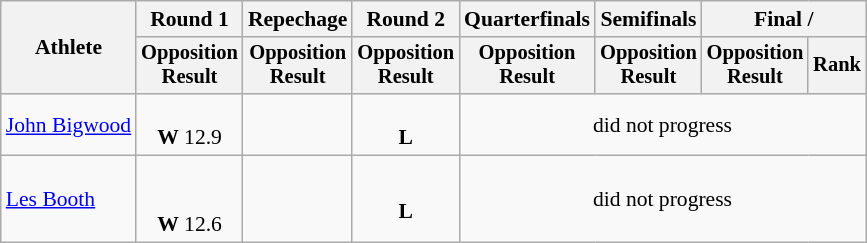<table class="wikitable" style="font-size:90%;text-align:center;">
<tr>
<th rowspan=2>Athlete</th>
<th>Round 1</th>
<th>Repechage</th>
<th>Round 2</th>
<th>Quarterfinals</th>
<th>Semifinals</th>
<th colspan=2>Final / </th>
</tr>
<tr style="font-size:95%">
<th>Opposition<br>Result</th>
<th>Opposition<br>Result</th>
<th>Opposition<br>Result</th>
<th>Opposition<br>Result</th>
<th>Opposition<br>Result</th>
<th>Opposition<br>Result</th>
<th>Rank</th>
</tr>
<tr>
<td style="text-align:left;"><a href='#'>John Bigwood</a></td>
<td><br><strong>W</strong> 12.9</td>
<td></td>
<td><br><strong>L</strong></td>
<td colspan=4>did not progress</td>
</tr>
<tr>
<td style="text-align:left;"><a href='#'>Les Booth</a></td>
<td><br><br><strong>W</strong> 12.6</td>
<td></td>
<td><br><strong>L</strong></td>
<td colspan=4>did not progress</td>
</tr>
</table>
